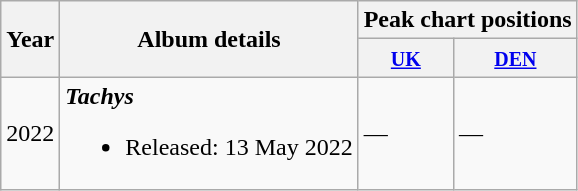<table class="wikitable">
<tr>
<th rowspan="2">Year</th>
<th rowspan="2">Album details</th>
<th colspan="2">Peak chart positions</th>
</tr>
<tr>
<th><a href='#'><small>UK</small></a></th>
<th><a href='#'><small>DEN</small></a></th>
</tr>
<tr>
<td>2022</td>
<td><strong><em>Tachys</em></strong><br><ul><li>Released: 13 May 2022</li></ul></td>
<td>—</td>
<td>—</td>
</tr>
</table>
